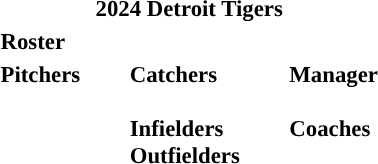<table class="toccolours" style="font-size: 95%;">
<tr>
<th colspan="10">2024 Detroit Tigers</th>
</tr>
<tr>
<td colspan="10"><strong>Roster</strong></td>
</tr>
<tr>
<td valign="top"><strong>Pitchers</strong><br>





















</td>
<td width="25px"></td>
<td valign="top"><strong>Catchers</strong><br>
<br><strong>Infielders</strong>









<br><strong>Outfielders</strong>







</td>
<td width="25px"></td>
<td valign="top"><strong>Manager</strong><br><br><strong>Coaches</strong>
 
 
 
 
 
 
 
 
 
 
 
 
 </td>
</tr>
</table>
